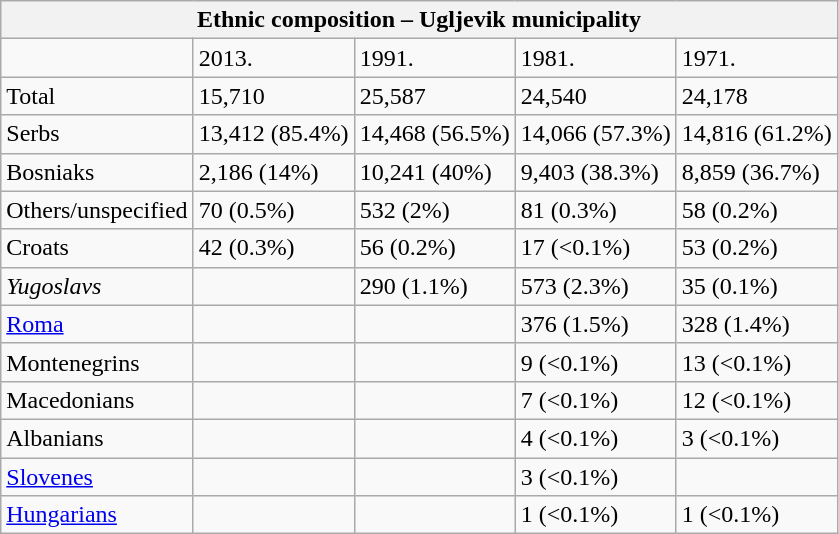<table class="wikitable">
<tr>
<th colspan="8">Ethnic composition – Ugljevik municipality</th>
</tr>
<tr>
<td></td>
<td>2013.</td>
<td>1991.</td>
<td>1981.</td>
<td>1971.</td>
</tr>
<tr>
<td>Total</td>
<td>15,710</td>
<td>25,587</td>
<td>24,540</td>
<td>24,178</td>
</tr>
<tr>
<td>Serbs</td>
<td>13,412 (85.4%)</td>
<td>14,468 (56.5%)</td>
<td>14,066 (57.3%)</td>
<td>14,816 (61.2%)</td>
</tr>
<tr>
<td>Bosniaks</td>
<td>2,186 (14%)</td>
<td>10,241 (40%)</td>
<td>9,403 (38.3%)</td>
<td>8,859 (36.7%)</td>
</tr>
<tr>
<td>Others/unspecified</td>
<td>70 (0.5%)</td>
<td>532 (2%)</td>
<td>81 (0.3%)</td>
<td>58 (0.2%)</td>
</tr>
<tr>
<td>Croats</td>
<td>42 (0.3%)</td>
<td>56 (0.2%)</td>
<td>17 (<0.1%)</td>
<td>53 (0.2%)</td>
</tr>
<tr>
<td><em>Yugoslavs</em></td>
<td></td>
<td>290 (1.1%)</td>
<td>573 (2.3%)</td>
<td>35 (0.1%)</td>
</tr>
<tr>
<td><a href='#'>Roma</a></td>
<td></td>
<td></td>
<td>376 (1.5%)</td>
<td>328 (1.4%)</td>
</tr>
<tr>
<td>Montenegrins</td>
<td></td>
<td></td>
<td>9 (<0.1%)</td>
<td>13 (<0.1%)</td>
</tr>
<tr>
<td>Macedonians</td>
<td></td>
<td></td>
<td>7 (<0.1%)</td>
<td>12 (<0.1%)</td>
</tr>
<tr>
<td>Albanians</td>
<td></td>
<td></td>
<td>4 (<0.1%)</td>
<td>3 (<0.1%)</td>
</tr>
<tr>
<td><a href='#'>Slovenes</a></td>
<td></td>
<td></td>
<td>3 (<0.1%)</td>
<td></td>
</tr>
<tr>
<td><a href='#'>Hungarians</a></td>
<td></td>
<td></td>
<td>1 (<0.1%)</td>
<td>1 (<0.1%)</td>
</tr>
</table>
